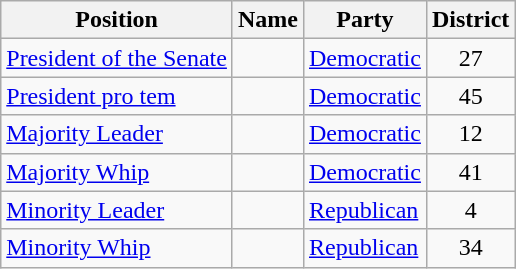<table class="wikitable sortable">
<tr>
<th>Position</th>
<th>Name</th>
<th>Party</th>
<th>District</th>
</tr>
<tr>
<td><a href='#'>President of the Senate</a></td>
<td></td>
<td><a href='#'>Democratic</a></td>
<td style="text-align:center;">27</td>
</tr>
<tr>
<td><a href='#'>President pro tem</a></td>
<td></td>
<td><a href='#'>Democratic</a></td>
<td style="text-align:center;">45</td>
</tr>
<tr>
<td><a href='#'>Majority Leader</a></td>
<td></td>
<td><a href='#'>Democratic</a></td>
<td style="text-align:center;">12</td>
</tr>
<tr>
<td><a href='#'>Majority Whip</a></td>
<td></td>
<td><a href='#'>Democratic</a></td>
<td style="text-align:center;">41</td>
</tr>
<tr>
<td><a href='#'>Minority Leader</a></td>
<td></td>
<td><a href='#'>Republican</a></td>
<td style="text-align:center;">4</td>
</tr>
<tr>
<td><a href='#'>Minority Whip</a></td>
<td></td>
<td><a href='#'>Republican</a></td>
<td style="text-align:center;">34</td>
</tr>
</table>
